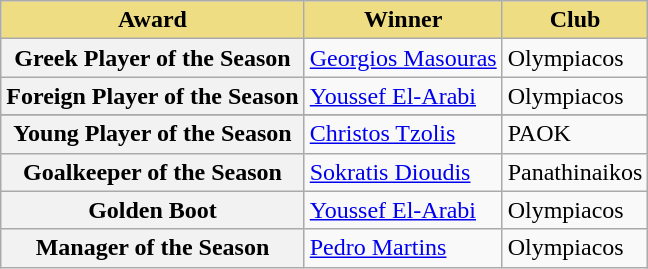<table class="wikitable">
<tr>
<th style="background-color: #eedd82">Award</th>
<th style="background-color: #eedd82">Winner</th>
<th style="background-color: #eedd82">Club</th>
</tr>
<tr>
<th>Greek Player of the Season</th>
<td> <a href='#'>Georgios Masouras</a></td>
<td>Olympiacos</td>
</tr>
<tr>
<th>Foreign Player of the Season</th>
<td> <a href='#'>Youssef El-Arabi</a></td>
<td>Olympiacos</td>
</tr>
<tr>
</tr>
<tr>
<th>Young Player of the Season</th>
<td> <a href='#'>Christos Tzolis</a></td>
<td>PAOK</td>
</tr>
<tr>
<th>Goalkeeper of the Season</th>
<td> <a href='#'>Sokratis Dioudis</a></td>
<td>Panathinaikos</td>
</tr>
<tr>
<th>Golden Boot</th>
<td> <a href='#'>Youssef El-Arabi</a></td>
<td>Olympiacos</td>
</tr>
<tr>
<th>Manager of the Season</th>
<td> <a href='#'>Pedro Martins</a></td>
<td>Olympiacos</td>
</tr>
</table>
